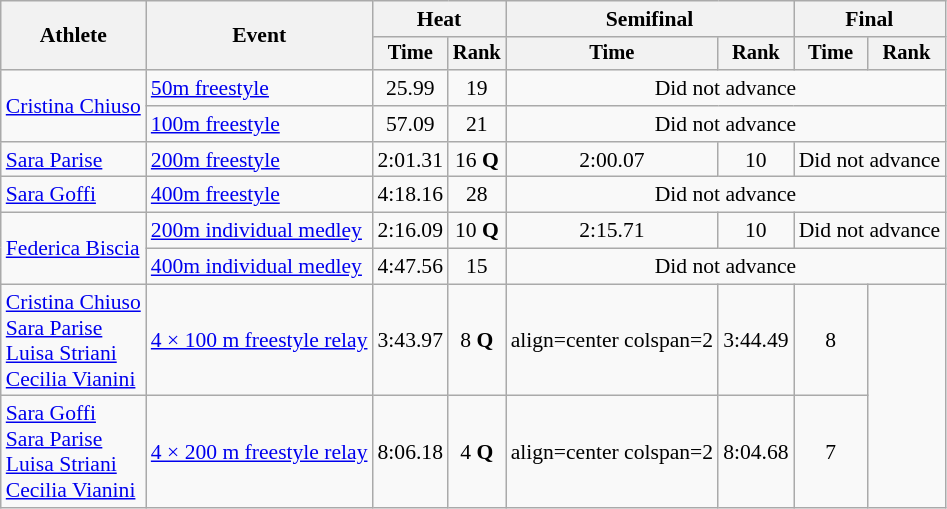<table class=wikitable style="font-size:90%">
<tr>
<th rowspan="2">Athlete</th>
<th rowspan="2">Event</th>
<th colspan="2">Heat</th>
<th colspan="2">Semifinal</th>
<th colspan="2">Final</th>
</tr>
<tr style="font-size:95%">
<th>Time</th>
<th>Rank</th>
<th>Time</th>
<th>Rank</th>
<th>Time</th>
<th>Rank</th>
</tr>
<tr>
<td align=left rowspan=2><a href='#'>Cristina Chiuso</a></td>
<td align=left><a href='#'>50m freestyle</a></td>
<td align=center>25.99</td>
<td align=center>19</td>
<td align=center colspan=4>Did not advance</td>
</tr>
<tr>
<td align=left><a href='#'>100m freestyle</a></td>
<td align=center>57.09</td>
<td align=center>21</td>
<td align=center colspan=4>Did not advance</td>
</tr>
<tr>
<td align=left><a href='#'>Sara Parise</a></td>
<td align=left><a href='#'>200m freestyle</a></td>
<td align=center>2:01.31</td>
<td align=center>16 <strong>Q</strong></td>
<td align=center>2:00.07</td>
<td align=center>10</td>
<td align=center colspan=2>Did not advance</td>
</tr>
<tr>
<td align=left><a href='#'>Sara Goffi</a></td>
<td align=left><a href='#'>400m freestyle</a></td>
<td align=center>4:18.16</td>
<td align=center>28</td>
<td align=center colspan=4>Did not advance</td>
</tr>
<tr>
<td align=left rowspan=2><a href='#'>Federica Biscia</a></td>
<td align=left><a href='#'>200m individual medley</a></td>
<td align=center>2:16.09</td>
<td align=center>10 <strong>Q</strong></td>
<td align=center>2:15.71</td>
<td align=center>10</td>
<td align=center colspan=2>Did not advance</td>
</tr>
<tr>
<td align=left><a href='#'>400m individual medley</a></td>
<td align=center>4:47.56</td>
<td align=center>15</td>
<td align=center colspan=4>Did not advance</td>
</tr>
<tr>
<td align=left><a href='#'>Cristina Chiuso</a><br> <a href='#'>Sara Parise</a><br> <a href='#'>Luisa Striani</a><br> <a href='#'>Cecilia Vianini</a></td>
<td align=left><a href='#'>4 × 100 m freestyle relay</a></td>
<td align=center>3:43.97</td>
<td align=center>8 <strong>Q</strong></td>
<td>align=center colspan=2 </td>
<td align=center>3:44.49</td>
<td align=center>8</td>
</tr>
<tr>
<td align=left><a href='#'>Sara Goffi</a><br> <a href='#'>Sara Parise</a><br> <a href='#'>Luisa Striani</a><br> <a href='#'>Cecilia Vianini</a></td>
<td align=left><a href='#'>4 × 200 m freestyle relay</a></td>
<td align=center>8:06.18</td>
<td align=center>4 <strong>Q</strong></td>
<td>align=center colspan=2 </td>
<td align=center>8:04.68</td>
<td align=center>7</td>
</tr>
</table>
